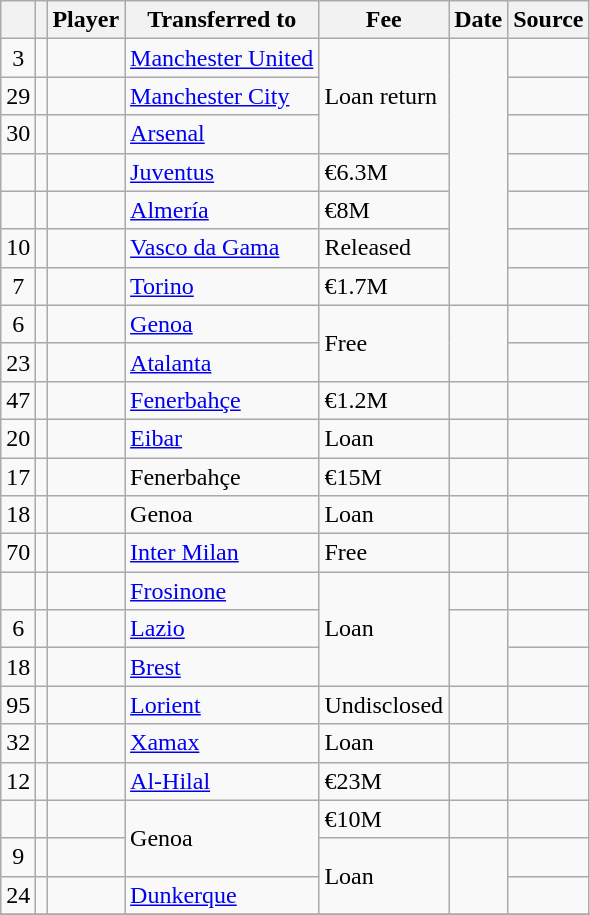<table class="wikitable plainrowheaders sortable">
<tr>
<th></th>
<th></th>
<th scope="col">Player</th>
<th>Transferred to</th>
<th style="width: 65px;">Fee</th>
<th scope="col">Date</th>
<th scope="col">Source</th>
</tr>
<tr>
<td align="center">3</td>
<td align="center"></td>
<td></td>
<td> <a href='#'>Manchester United</a></td>
<td rowspan="3">Loan return</td>
<td rowspan="7"></td>
<td></td>
</tr>
<tr>
<td align="center">29</td>
<td align="center"></td>
<td></td>
<td> <a href='#'>Manchester City</a></td>
<td></td>
</tr>
<tr>
<td align="center">30</td>
<td align="center"></td>
<td></td>
<td> <a href='#'>Arsenal</a></td>
<td></td>
</tr>
<tr>
<td align="center"></td>
<td align="center"></td>
<td></td>
<td> <a href='#'>Juventus</a></td>
<td>€6.3M</td>
<td></td>
</tr>
<tr>
<td align="center"></td>
<td align="center"></td>
<td></td>
<td> <a href='#'>Almería</a></td>
<td>€8M</td>
<td></td>
</tr>
<tr>
<td align="center">10</td>
<td align="center"></td>
<td></td>
<td> <a href='#'>Vasco da Gama</a></td>
<td>Released</td>
<td></td>
</tr>
<tr>
<td align=center>7</td>
<td align=center></td>
<td></td>
<td> <a href='#'>Torino</a></td>
<td>€1.7M</td>
<td></td>
</tr>
<tr>
<td align="center">6</td>
<td align="center"></td>
<td></td>
<td> <a href='#'>Genoa</a></td>
<td rowspan="2">Free</td>
<td rowspan="2"></td>
<td></td>
</tr>
<tr>
<td align="center">23</td>
<td align="center"></td>
<td></td>
<td> <a href='#'>Atalanta</a></td>
<td></td>
</tr>
<tr>
<td align="center">47</td>
<td align="center"></td>
<td></td>
<td> <a href='#'>Fenerbahçe</a></td>
<td>€1.2M</td>
<td></td>
<td></td>
</tr>
<tr>
<td align="center">20</td>
<td align="center"></td>
<td></td>
<td> <a href='#'>Eibar</a></td>
<td>Loan</td>
<td></td>
<td></td>
</tr>
<tr>
<td align="center">17</td>
<td align="center"></td>
<td></td>
<td> Fenerbahçe</td>
<td>€15M</td>
<td></td>
<td></td>
</tr>
<tr>
<td align="center">18</td>
<td align="center"></td>
<td></td>
<td> Genoa</td>
<td>Loan</td>
<td></td>
<td></td>
</tr>
<tr>
<td align="center">70</td>
<td align="center"></td>
<td></td>
<td> <a href='#'>Inter Milan</a></td>
<td>Free</td>
<td></td>
<td></td>
</tr>
<tr>
<td align="center"></td>
<td align="center"></td>
<td></td>
<td> <a href='#'>Frosinone</a></td>
<td rowspan="3">Loan</td>
<td></td>
<td></td>
</tr>
<tr>
<td align="center">6</td>
<td align="center"></td>
<td></td>
<td> <a href='#'>Lazio</a></td>
<td rowspan="2"></td>
<td></td>
</tr>
<tr>
<td align="center">18</td>
<td align="center"></td>
<td></td>
<td> <a href='#'>Brest</a></td>
<td></td>
</tr>
<tr>
<td align=center>95</td>
<td align=center></td>
<td></td>
<td> <a href='#'>Lorient</a></td>
<td>Undisclosed</td>
<td></td>
<td></td>
</tr>
<tr>
<td align=center>32</td>
<td align=center></td>
<td></td>
<td> <a href='#'>Xamax</a></td>
<td>Loan</td>
<td></td>
<td></td>
</tr>
<tr>
<td align=center>12</td>
<td align=center></td>
<td></td>
<td> <a href='#'>Al-Hilal</a></td>
<td>€23M</td>
<td></td>
<td></td>
</tr>
<tr>
<td align="center"></td>
<td align="center"></td>
<td></td>
<td rowspan="2"> Genoa</td>
<td>€10M</td>
<td></td>
<td></td>
</tr>
<tr>
<td align=center>9</td>
<td align=center></td>
<td></td>
<td rowspan="2">Loan</td>
<td rowspan="2"></td>
<td></td>
</tr>
<tr>
<td align=center>24</td>
<td align=center></td>
<td></td>
<td> <a href='#'>Dunkerque</a></td>
<td></td>
</tr>
<tr>
</tr>
</table>
